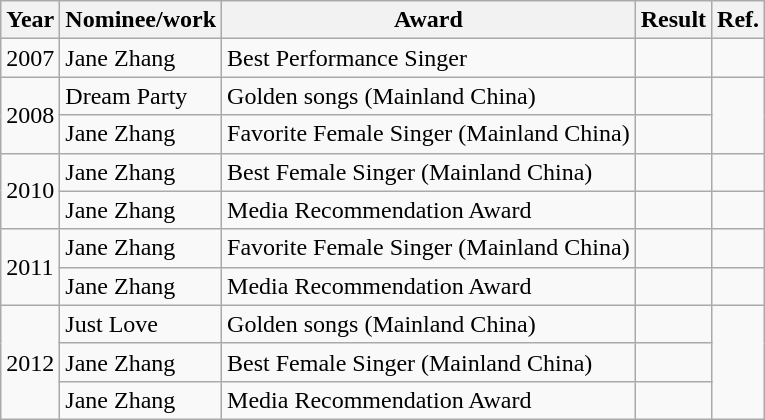<table class="wikitable">
<tr>
<th>Year</th>
<th>Nominee/work</th>
<th>Award</th>
<th><strong>Result</strong></th>
<th>Ref.</th>
</tr>
<tr>
<td>2007</td>
<td>Jane Zhang</td>
<td>Best Performance Singer</td>
<td></td>
<td></td>
</tr>
<tr>
<td rowspan="2">2008</td>
<td>Dream Party</td>
<td>Golden songs (Mainland China)</td>
<td></td>
<td rowspan="2"></td>
</tr>
<tr>
<td>Jane Zhang</td>
<td>Favorite Female Singer (Mainland China)</td>
<td></td>
</tr>
<tr>
<td rowspan="2">2010</td>
<td>Jane Zhang</td>
<td>Best Female Singer (Mainland China)</td>
<td></td>
<td></td>
</tr>
<tr>
<td>Jane Zhang</td>
<td>Media Recommendation Award</td>
<td></td>
<td></td>
</tr>
<tr>
<td rowspan="2">2011</td>
<td>Jane Zhang</td>
<td>Favorite Female Singer (Mainland China)</td>
<td></td>
<td></td>
</tr>
<tr>
<td>Jane Zhang</td>
<td>Media Recommendation Award</td>
<td></td>
<td></td>
</tr>
<tr>
<td rowspan="3">2012</td>
<td>Just Love</td>
<td>Golden songs (Mainland China)</td>
<td></td>
<td rowspan="3"></td>
</tr>
<tr>
<td>Jane Zhang</td>
<td>Best Female Singer (Mainland China)</td>
<td></td>
</tr>
<tr>
<td>Jane Zhang</td>
<td>Media Recommendation Award</td>
<td></td>
</tr>
</table>
